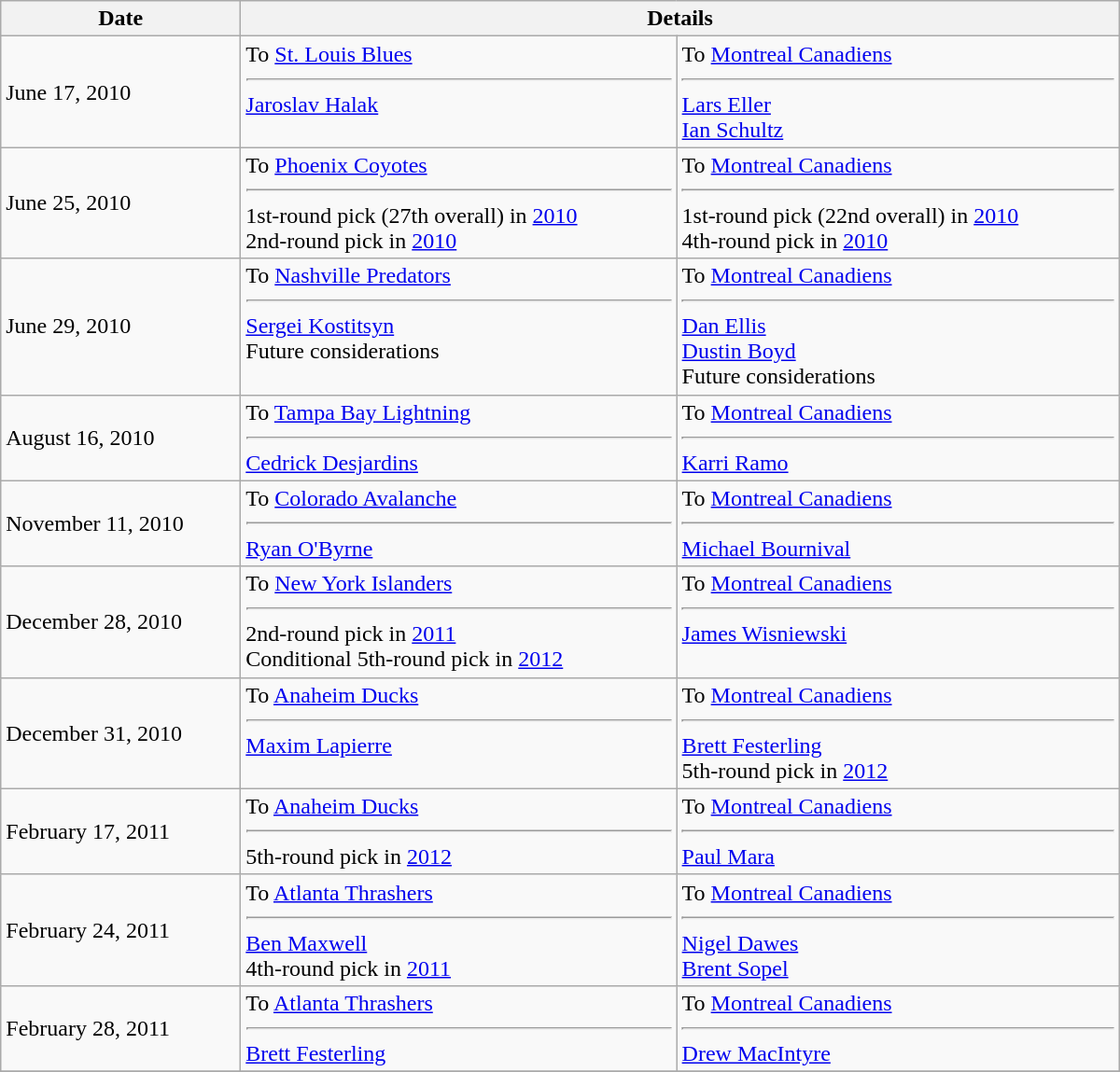<table class="wikitable" style="width:50em; padding:3px;">
<tr>
<th>Date</th>
<th colspan="2">Details</th>
</tr>
<tr>
<td>June 17, 2010</td>
<td valign="top">To <a href='#'>St. Louis Blues</a> <hr><a href='#'>Jaroslav Halak</a></td>
<td valign="top">To <a href='#'>Montreal Canadiens</a> <hr><a href='#'>Lars Eller</a><br><a href='#'>Ian Schultz</a></td>
</tr>
<tr>
<td>June 25, 2010</td>
<td valign="top">To <a href='#'>Phoenix Coyotes</a> <hr>1st-round pick (27th overall) in <a href='#'>2010</a><br>2nd-round pick in <a href='#'>2010</a></td>
<td valign="top">To <a href='#'>Montreal Canadiens</a> <hr>1st-round pick (22nd overall) in <a href='#'>2010</a><br>4th-round pick in <a href='#'>2010</a></td>
</tr>
<tr>
<td>June 29, 2010</td>
<td valign="top">To <a href='#'>Nashville Predators</a> <hr><a href='#'>Sergei Kostitsyn</a><br>Future considerations</td>
<td valign="top">To <a href='#'>Montreal Canadiens</a> <hr><a href='#'>Dan Ellis</a><br><a href='#'>Dustin Boyd</a><br>Future considerations</td>
</tr>
<tr>
<td>August 16, 2010</td>
<td valign="top">To <a href='#'>Tampa Bay Lightning</a> <hr><a href='#'>Cedrick Desjardins</a></td>
<td valign="top">To <a href='#'>Montreal Canadiens</a> <hr><a href='#'>Karri Ramo</a></td>
</tr>
<tr>
<td>November 11, 2010</td>
<td valign="top">To <a href='#'>Colorado Avalanche</a> <hr><a href='#'>Ryan O'Byrne</a></td>
<td valign="top">To <a href='#'>Montreal Canadiens</a> <hr><a href='#'>Michael Bournival</a></td>
</tr>
<tr>
<td>December 28, 2010</td>
<td valign="top">To <a href='#'>New York Islanders</a> <hr>2nd-round pick in <a href='#'>2011</a><br>Conditional 5th-round pick in <a href='#'>2012</a></td>
<td valign="top">To <a href='#'>Montreal Canadiens</a> <hr><a href='#'>James Wisniewski</a></td>
</tr>
<tr>
<td>December 31, 2010</td>
<td valign="top">To <a href='#'>Anaheim Ducks</a> <hr><a href='#'>Maxim Lapierre</a></td>
<td valign="top">To <a href='#'>Montreal Canadiens</a> <hr><a href='#'>Brett Festerling</a><br>5th-round pick in <a href='#'>2012</a></td>
</tr>
<tr>
<td>February 17, 2011</td>
<td valign="top">To <a href='#'>Anaheim Ducks</a> <hr>5th-round pick in <a href='#'>2012</a></td>
<td valign="top">To <a href='#'>Montreal Canadiens</a> <hr><a href='#'>Paul Mara</a></td>
</tr>
<tr>
<td>February 24, 2011</td>
<td valign="top">To <a href='#'>Atlanta Thrashers</a> <hr><a href='#'>Ben Maxwell</a><br>4th-round pick in <a href='#'>2011</a></td>
<td valign="top">To <a href='#'>Montreal Canadiens</a> <hr><a href='#'>Nigel Dawes</a><br><a href='#'>Brent Sopel</a></td>
</tr>
<tr>
<td>February 28, 2011</td>
<td valign="top">To <a href='#'>Atlanta Thrashers</a> <hr><a href='#'>Brett Festerling</a></td>
<td valign="top">To <a href='#'>Montreal Canadiens</a> <hr><a href='#'>Drew MacIntyre</a></td>
</tr>
<tr>
</tr>
</table>
